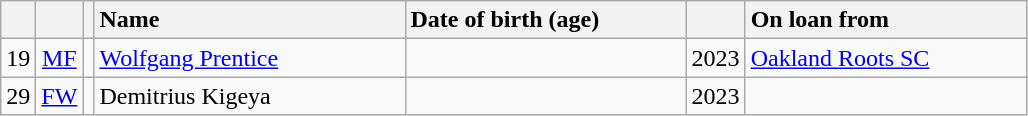<table class="wikitable sortable" style="text-align:center;">
<tr>
<th></th>
<th></th>
<th></th>
<th style="text-align:left; width:200px;">Name</th>
<th style="text-align:left; width:180px;">Date of birth (age)</th>
<th></th>
<th style="text-align:left; width:180px;">On loan from</th>
</tr>
<tr>
<td>19</td>
<td><a href='#'>MF</a></td>
<td></td>
<td data-sort-value="Prentice, Wolfgang" style="text-align:left;"><a href='#'>Wolfgang Prentice</a></td>
<td style="text-align:left;"></td>
<td>2023</td>
<td style="text-align:left;"><a href='#'>Oakland Roots SC</a></td>
</tr>
<tr>
<td>29</td>
<td><a href='#'>FW</a></td>
<td></td>
<td data-sort-value="Kigeya, Demitrius" style="text-align:left;">Demitrius Kigeya</td>
<td style="text-align:left;"></td>
<td>2023</td>
<td style="text-align:left;"></td>
</tr>
</table>
